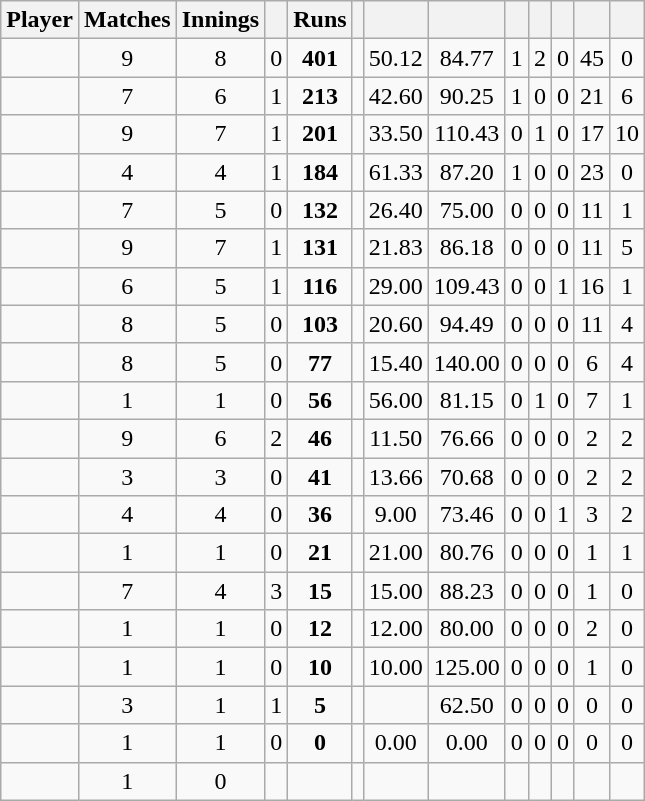<table class="wikitable sortable" style="text-align:center">
<tr>
<th>Player</th>
<th>Matches</th>
<th>Innings</th>
<th></th>
<th>Runs</th>
<th></th>
<th></th>
<th></th>
<th></th>
<th></th>
<th></th>
<th></th>
<th></th>
</tr>
<tr>
<td align="left"></td>
<td>9</td>
<td>8</td>
<td>0</td>
<td><strong>401</strong></td>
<td></td>
<td>50.12</td>
<td>84.77</td>
<td>1</td>
<td>2</td>
<td>0</td>
<td>45</td>
<td>0</td>
</tr>
<tr>
<td align="left"></td>
<td>7</td>
<td>6</td>
<td>1</td>
<td><strong>213</strong></td>
<td></td>
<td>42.60</td>
<td>90.25</td>
<td>1</td>
<td>0</td>
<td>0</td>
<td>21</td>
<td>6</td>
</tr>
<tr>
<td align="left"></td>
<td>9</td>
<td>7</td>
<td>1</td>
<td><strong>201</strong></td>
<td></td>
<td>33.50</td>
<td>110.43</td>
<td>0</td>
<td>1</td>
<td>0</td>
<td>17</td>
<td>10</td>
</tr>
<tr>
<td align="left"></td>
<td>4</td>
<td>4</td>
<td>1</td>
<td><strong>184</strong></td>
<td></td>
<td>61.33</td>
<td>87.20</td>
<td>1</td>
<td>0</td>
<td>0</td>
<td>23</td>
<td>0</td>
</tr>
<tr>
<td align="left"></td>
<td>7</td>
<td>5</td>
<td>0</td>
<td><strong>132</strong></td>
<td></td>
<td>26.40</td>
<td>75.00</td>
<td>0</td>
<td>0</td>
<td>0</td>
<td>11</td>
<td>1</td>
</tr>
<tr>
<td align="left"></td>
<td>9</td>
<td>7</td>
<td>1</td>
<td><strong>131</strong></td>
<td></td>
<td>21.83</td>
<td>86.18</td>
<td>0</td>
<td>0</td>
<td>0</td>
<td>11</td>
<td>5</td>
</tr>
<tr>
<td align="left"></td>
<td>6</td>
<td>5</td>
<td>1</td>
<td><strong>116</strong></td>
<td></td>
<td>29.00</td>
<td>109.43</td>
<td>0</td>
<td>0</td>
<td>1</td>
<td>16</td>
<td>1</td>
</tr>
<tr>
<td align="left"></td>
<td>8</td>
<td>5</td>
<td>0</td>
<td><strong>103</strong></td>
<td></td>
<td>20.60</td>
<td>94.49</td>
<td>0</td>
<td>0</td>
<td>0</td>
<td>11</td>
<td>4</td>
</tr>
<tr>
<td align="left"></td>
<td>8</td>
<td>5</td>
<td>0</td>
<td><strong>77</strong></td>
<td></td>
<td>15.40</td>
<td>140.00</td>
<td>0</td>
<td>0</td>
<td>0</td>
<td>6</td>
<td>4</td>
</tr>
<tr>
<td align="left"></td>
<td>1</td>
<td>1</td>
<td>0</td>
<td><strong>56</strong></td>
<td></td>
<td>56.00</td>
<td>81.15</td>
<td>0</td>
<td>1</td>
<td>0</td>
<td>7</td>
<td>1</td>
</tr>
<tr>
<td align="left"></td>
<td>9</td>
<td>6</td>
<td>2</td>
<td><strong>46</strong></td>
<td></td>
<td>11.50</td>
<td>76.66</td>
<td>0</td>
<td>0</td>
<td>0</td>
<td>2</td>
<td>2</td>
</tr>
<tr>
<td align="left"></td>
<td>3</td>
<td>3</td>
<td>0</td>
<td><strong>41</strong></td>
<td></td>
<td>13.66</td>
<td>70.68</td>
<td>0</td>
<td>0</td>
<td>0</td>
<td>2</td>
<td>2</td>
</tr>
<tr>
<td align="left"></td>
<td>4</td>
<td>4</td>
<td>0</td>
<td><strong>36</strong></td>
<td></td>
<td>9.00</td>
<td>73.46</td>
<td>0</td>
<td>0</td>
<td>1</td>
<td>3</td>
<td>2</td>
</tr>
<tr>
<td align="left"></td>
<td>1</td>
<td>1</td>
<td>0</td>
<td><strong>21</strong></td>
<td></td>
<td>21.00</td>
<td>80.76</td>
<td>0</td>
<td>0</td>
<td>0</td>
<td>1</td>
<td>1</td>
</tr>
<tr>
<td align="left"></td>
<td>7</td>
<td>4</td>
<td>3</td>
<td><strong>15</strong></td>
<td></td>
<td>15.00</td>
<td>88.23</td>
<td>0</td>
<td>0</td>
<td>0</td>
<td>1</td>
<td>0</td>
</tr>
<tr>
<td align="left"></td>
<td>1</td>
<td>1</td>
<td>0</td>
<td><strong>12</strong></td>
<td></td>
<td>12.00</td>
<td>80.00</td>
<td>0</td>
<td>0</td>
<td>0</td>
<td>2</td>
<td>0</td>
</tr>
<tr>
<td align="left"></td>
<td>1</td>
<td>1</td>
<td>0</td>
<td><strong>10</strong></td>
<td></td>
<td>10.00</td>
<td>125.00</td>
<td>0</td>
<td>0</td>
<td>0</td>
<td>1</td>
<td>0</td>
</tr>
<tr>
<td align="left"></td>
<td>3</td>
<td>1</td>
<td>1</td>
<td><strong>5</strong></td>
<td></td>
<td></td>
<td>62.50</td>
<td>0</td>
<td>0</td>
<td>0</td>
<td>0</td>
<td>0</td>
</tr>
<tr>
<td align="left"></td>
<td>1</td>
<td>1</td>
<td>0</td>
<td><strong>0</strong></td>
<td></td>
<td>0.00</td>
<td>0.00</td>
<td>0</td>
<td>0</td>
<td>0</td>
<td>0</td>
<td>0</td>
</tr>
<tr>
<td align="left"></td>
<td>1</td>
<td>0</td>
<td></td>
<td><strong></strong></td>
<td></td>
<td></td>
<td></td>
<td></td>
<td></td>
<td></td>
<td></td>
<td></td>
</tr>
</table>
